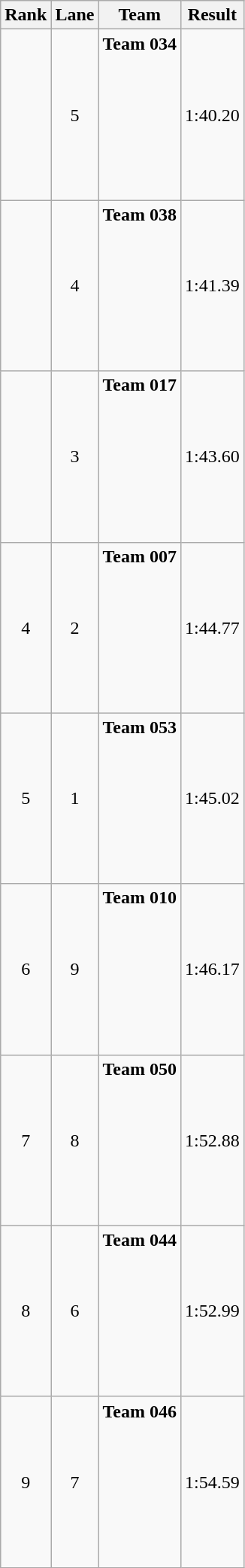<table class="wikitable" style="text-align:center">
<tr>
<th>Rank</th>
<th>Lane</th>
<th>Team</th>
<th>Result</th>
</tr>
<tr>
<td></td>
<td>5</td>
<td align="left"><strong>Team 034</strong><br><small><br><br><br><br><br><br><br></small></td>
<td>1:40.20</td>
</tr>
<tr>
<td></td>
<td>4</td>
<td align="left"><strong>Team 038</strong><br><small><br><br><br><br><br><br><br></small></td>
<td>1:41.39</td>
</tr>
<tr>
<td></td>
<td>3</td>
<td align="left"><strong>Team 017</strong><br><small><br><br><br><br><br><br><br></small></td>
<td>1:43.60</td>
</tr>
<tr>
<td>4</td>
<td>2</td>
<td align="left"><strong>Team 007</strong><br><small><br><br><br><br><br><br><br></small></td>
<td>1:44.77</td>
</tr>
<tr>
<td>5</td>
<td>1</td>
<td align="left"><strong>Team 053</strong><br><small><br><br><br><br><br><br><br></small></td>
<td>1:45.02</td>
</tr>
<tr>
<td>6</td>
<td>9</td>
<td align="left"><strong>Team 010</strong><br><small><br><br><br><br><br><br><br></small></td>
<td>1:46.17</td>
</tr>
<tr>
<td>7</td>
<td>8</td>
<td align="left"><strong>Team 050</strong><br><small><br><br><br><br><br><br><br></small></td>
<td>1:52.88</td>
</tr>
<tr>
<td>8</td>
<td>6</td>
<td align="left"><strong>Team 044</strong><br><small><br><br><br><br><br><br><br></small></td>
<td>1:52.99</td>
</tr>
<tr>
<td>9</td>
<td>7</td>
<td align="left"><strong>Team 046</strong><br><small><br><br><br><br><br><br><br></small></td>
<td>1:54.59</td>
</tr>
</table>
